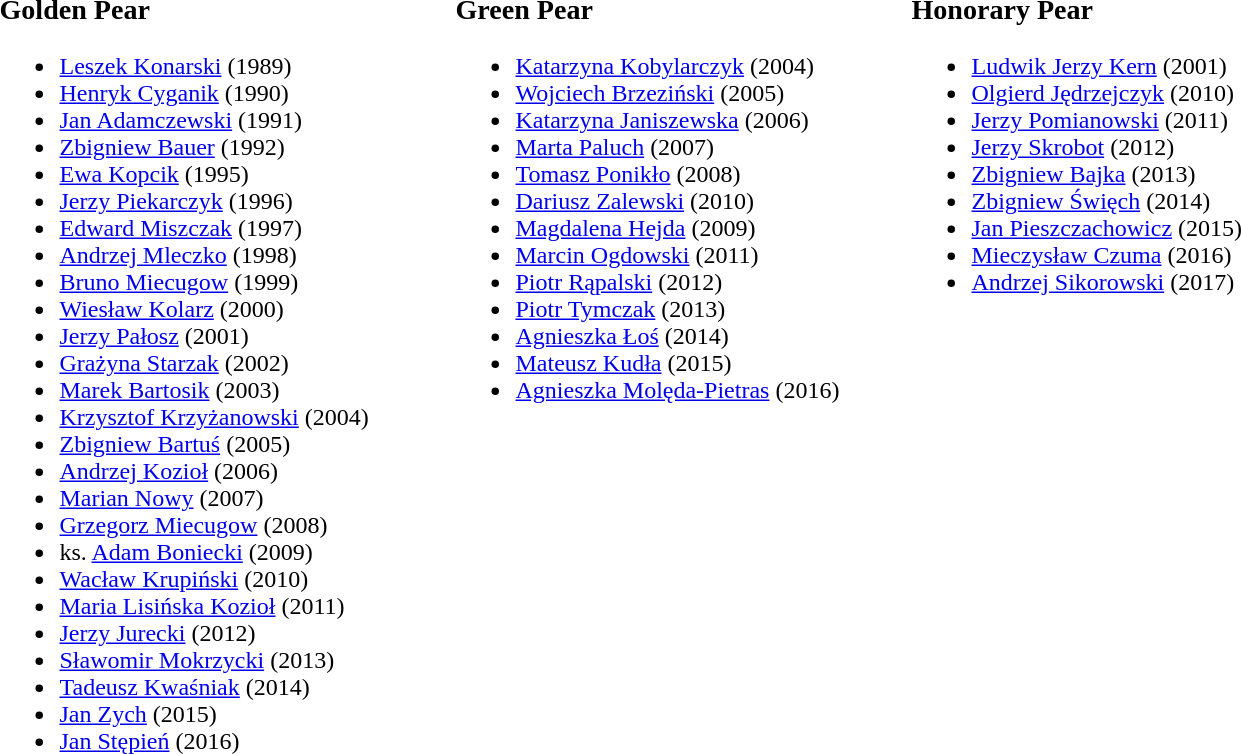<table>
<tr valign ="top">
<td width=300px><br><h3>Golden Pear</h3><ul><li><a href='#'>Leszek Konarski</a> (1989)</li><li><a href='#'>Henryk Cyganik</a> (1990)</li><li><a href='#'>Jan Adamczewski</a> (1991)</li><li><a href='#'>Zbigniew Bauer</a> (1992)</li><li><a href='#'>Ewa Kopcik</a> (1995)</li><li><a href='#'>Jerzy Piekarczyk</a> (1996)</li><li><a href='#'>Edward Miszczak</a> (1997)</li><li><a href='#'>Andrzej Mleczko</a> (1998)</li><li><a href='#'>Bruno Miecugow</a> (1999)</li><li><a href='#'>Wiesław Kolarz</a> (2000)</li><li><a href='#'>Jerzy Pałosz</a> (2001)</li><li><a href='#'>Grażyna Starzak</a> (2002)</li><li><a href='#'>Marek Bartosik</a> (2003)</li><li><a href='#'>Krzysztof Krzyżanowski</a> (2004)</li><li><a href='#'>Zbigniew Bartuś</a> (2005)</li><li><a href='#'>Andrzej Kozioł</a> (2006)</li><li><a href='#'>Marian Nowy</a> (2007)</li><li><a href='#'>Grzegorz Miecugow</a> (2008)</li><li>ks. <a href='#'>Adam Boniecki</a> (2009)</li><li><a href='#'>Wacław Krupiński</a> (2010)</li><li><a href='#'>Maria Lisińska Kozioł</a> (2011)</li><li><a href='#'>Jerzy Jurecki</a> (2012)</li><li><a href='#'>Sławomir Mokrzycki</a> (2013)</li><li><a href='#'>Tadeusz Kwaśniak</a> (2014)</li><li><a href='#'>Jan Zych</a> (2015)</li><li><a href='#'>Jan Stępień</a> (2016)</li></ul></td>
<td width=300px><br><h3>Green Pear</h3><ul><li><a href='#'>Katarzyna Kobylarczyk</a> (2004)</li><li><a href='#'>Wojciech Brzeziński</a> (2005)</li><li><a href='#'>Katarzyna Janiszewska</a> (2006)</li><li><a href='#'>Marta Paluch</a> (2007)</li><li><a href='#'>Tomasz Ponikło</a> (2008)</li><li><a href='#'>Dariusz Zalewski</a> (2010)</li><li><a href='#'>Magdalena Hejda</a> (2009)</li><li><a href='#'>Marcin Ogdowski</a> (2011)</li><li><a href='#'>Piotr Rąpalski</a> (2012)</li><li><a href='#'>Piotr Tymczak</a> (2013)</li><li><a href='#'>Agnieszka Łoś</a> (2014)</li><li><a href='#'>Mateusz Kudła</a> (2015)</li><li><a href='#'>Agnieszka Molęda-Pietras</a> (2016)</li></ul></td>
<td width=300px><br><h3>Honorary Pear</h3><ul><li><a href='#'>Ludwik Jerzy Kern</a> (2001)</li><li><a href='#'>Olgierd Jędrzejczyk</a> (2010)</li><li><a href='#'>Jerzy Pomianowski</a> (2011)</li><li><a href='#'>Jerzy Skrobot</a> (2012)</li><li><a href='#'>Zbigniew Bajka</a> (2013)</li><li><a href='#'>Zbigniew Święch</a> (2014)</li><li><a href='#'>Jan Pieszczachowicz</a> (2015)</li><li><a href='#'>Mieczysław Czuma</a> (2016)</li><li><a href='#'>Andrzej Sikorowski</a> (2017)</li></ul></td>
</tr>
</table>
